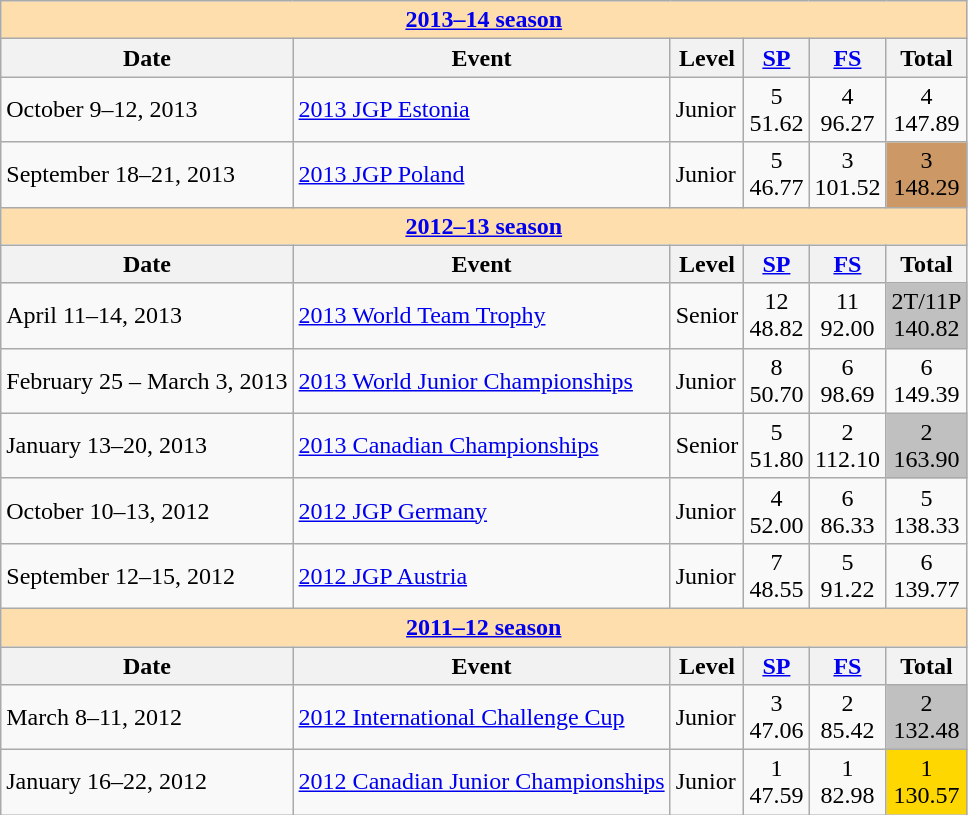<table class="wikitable">
<tr>
<th style="background-color: #ffdead; " colspan=6 align=center><a href='#'>2013–14 season</a></th>
</tr>
<tr>
<th>Date</th>
<th>Event</th>
<th>Level</th>
<th><a href='#'>SP</a></th>
<th><a href='#'>FS</a></th>
<th>Total</th>
</tr>
<tr>
<td>October 9–12, 2013</td>
<td><a href='#'>2013 JGP Estonia</a></td>
<td>Junior</td>
<td align=center>5 <br> 51.62</td>
<td align=center>4 <br> 96.27</td>
<td align=center>4 <br> 147.89</td>
</tr>
<tr>
<td>September 18–21, 2013</td>
<td><a href='#'>2013 JGP Poland</a></td>
<td>Junior</td>
<td align=center>5 <br> 46.77</td>
<td align=center>3 <br> 101.52</td>
<td align=center bgcolor=cc9966>3 <br> 148.29</td>
</tr>
<tr>
<th style="background-color: #ffdead; " colspan=6 align=center><a href='#'>2012–13 season</a></th>
</tr>
<tr>
<th>Date</th>
<th>Event</th>
<th>Level</th>
<th><a href='#'>SP</a></th>
<th><a href='#'>FS</a></th>
<th>Total</th>
</tr>
<tr>
<td>April 11–14, 2013</td>
<td><a href='#'>2013 World Team Trophy</a></td>
<td>Senior</td>
<td align=center>12 <br> 48.82</td>
<td align=center>11 <br> 92.00</td>
<td align=center bgcolor=silver>2T/11P <br> 140.82</td>
</tr>
<tr>
<td>February 25 – March 3, 2013</td>
<td><a href='#'>2013 World Junior Championships</a></td>
<td>Junior</td>
<td align=center>8 <br> 50.70</td>
<td align=center>6 <br> 98.69</td>
<td align=center>6 <br> 149.39</td>
</tr>
<tr>
<td>January 13–20, 2013</td>
<td><a href='#'>2013 Canadian Championships</a></td>
<td>Senior</td>
<td align=center>5 <br> 51.80</td>
<td align=center>2 <br> 112.10</td>
<td align=center bgcolor=silver>2 <br> 163.90</td>
</tr>
<tr>
<td>October 10–13, 2012</td>
<td><a href='#'>2012 JGP Germany</a></td>
<td>Junior</td>
<td align=center>4 <br> 52.00</td>
<td align=center>6 <br> 86.33</td>
<td align=center>5 <br> 138.33</td>
</tr>
<tr>
<td>September 12–15, 2012</td>
<td><a href='#'>2012 JGP Austria</a></td>
<td>Junior</td>
<td align=center>7 <br> 48.55</td>
<td align=center>5 <br> 91.22</td>
<td align=center>6 <br> 139.77</td>
</tr>
<tr>
<th style="background-color: #ffdead; " colspan=6 align=center><a href='#'>2011–12 season</a></th>
</tr>
<tr>
<th>Date</th>
<th>Event</th>
<th>Level</th>
<th><a href='#'>SP</a></th>
<th><a href='#'>FS</a></th>
<th>Total</th>
</tr>
<tr>
<td>March 8–11, 2012</td>
<td><a href='#'>2012 International Challenge Cup</a></td>
<td>Junior</td>
<td align=center>3 <br> 47.06</td>
<td align=center>2 <br> 85.42</td>
<td align=center bgcolor=silver>2 <br> 132.48</td>
</tr>
<tr>
<td>January 16–22, 2012</td>
<td><a href='#'>2012 Canadian Junior Championships</a></td>
<td>Junior</td>
<td align=center>1 <br> 47.59</td>
<td align=center>1 <br> 82.98</td>
<td align=center bgcolor=gold>1 <br> 130.57</td>
</tr>
</table>
